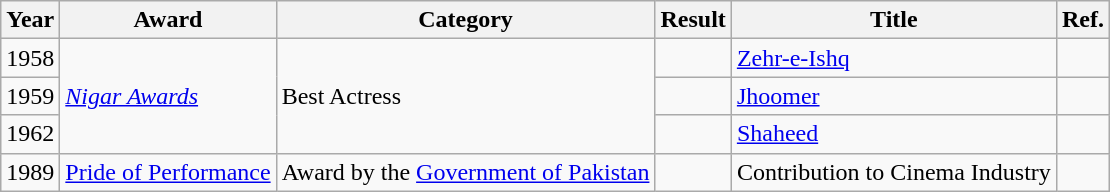<table class="wikitable">
<tr>
<th>Year</th>
<th>Award</th>
<th>Category</th>
<th>Result</th>
<th>Title</th>
<th>Ref.</th>
</tr>
<tr>
<td>1958</td>
<td rowspan="3"><em><a href='#'>Nigar Awards</a></td>
<td rowspan="3"></em>Best Actress<em></td>
<td></td>
<td></em><a href='#'>Zehr-e-Ishq</a><em></td>
<td></td>
</tr>
<tr>
<td>1959</td>
<td></td>
<td></em><a href='#'>Jhoomer</a><em></td>
<td></td>
</tr>
<tr>
<td>1962</td>
<td></td>
<td></em><a href='#'>Shaheed</a><em></td>
<td></td>
</tr>
<tr>
<td>1989</td>
<td></em><a href='#'>Pride of Performance</a><em></td>
<td></em>Award by the <a href='#'>Government of Pakistan</a><em></td>
<td></td>
<td></em>Contribution to Cinema Industry<em></td>
<td></td>
</tr>
</table>
